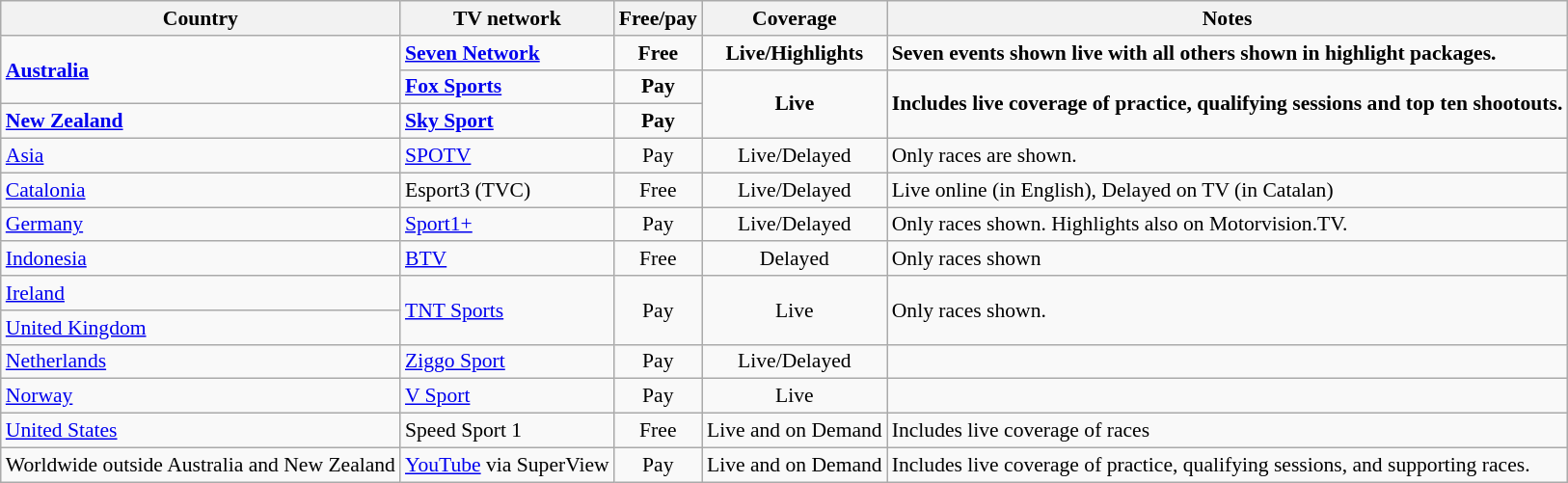<table class="wikitable" style="font-size: 90%">
<tr>
<th>Country</th>
<th>TV network</th>
<th>Free/pay</th>
<th>Coverage</th>
<th>Notes</th>
</tr>
<tr>
<td rowspan="2"><strong><a href='#'>Australia</a></strong></td>
<td><strong><a href='#'>Seven Network</a></strong></td>
<td align="center"><strong>Free</strong></td>
<td align="center"><strong>Live/Highlights</strong></td>
<td><strong>Seven events shown live with all others shown in highlight packages.</strong></td>
</tr>
<tr>
<td><a href='#'><strong>Fox Sports</strong></a></td>
<td align="center"><strong>Pay</strong></td>
<td rowspan="2" align="center"><strong>Live</strong></td>
<td rowspan="2"><strong>Includes live coverage of practice, qualifying sessions and top ten shootouts.</strong></td>
</tr>
<tr>
<td><strong><a href='#'>New Zealand</a></strong></td>
<td><a href='#'><strong>Sky Sport</strong></a></td>
<td align="center"><strong>Pay</strong></td>
</tr>
<tr>
<td><a href='#'>Asia</a></td>
<td><a href='#'>SPOTV</a></td>
<td align="center">Pay</td>
<td align="center">Live/Delayed</td>
<td>Only races are shown.</td>
</tr>
<tr>
<td><a href='#'>Catalonia</a></td>
<td>Esport3 (TVC)</td>
<td align="center">Free</td>
<td align="center">Live/Delayed</td>
<td>Live online (in English), Delayed on TV (in Catalan)</td>
</tr>
<tr>
<td><a href='#'>Germany</a></td>
<td><a href='#'>Sport1+</a></td>
<td align="center">Pay</td>
<td align="center">Live/Delayed</td>
<td>Only races shown. Highlights also on Motorvision.TV.</td>
</tr>
<tr>
<td><a href='#'>Indonesia</a></td>
<td><a href='#'>BTV</a></td>
<td align="center">Free</td>
<td align="center">Delayed</td>
<td>Only races shown</td>
</tr>
<tr>
<td><a href='#'>Ireland</a></td>
<td rowspan="2"><a href='#'>TNT Sports</a></td>
<td align="center" rowspan="2">Pay</td>
<td align="center" rowspan="2">Live</td>
<td rowspan="2">Only races shown.</td>
</tr>
<tr>
<td><a href='#'>United Kingdom</a></td>
</tr>
<tr>
<td><a href='#'>Netherlands</a></td>
<td><a href='#'>Ziggo Sport</a></td>
<td align="center">Pay</td>
<td align="center">Live/Delayed</td>
<td></td>
</tr>
<tr>
<td><a href='#'>Norway</a></td>
<td><a href='#'>V Sport</a></td>
<td align="center">Pay</td>
<td align="center">Live</td>
<td></td>
</tr>
<tr>
<td><a href='#'>United States</a></td>
<td>Speed Sport 1</td>
<td align="center">Free</td>
<td rowspan="1" align="center">Live and on Demand</td>
<td rowspan="1">Includes live coverage of races</td>
</tr>
<tr>
<td>Worldwide outside Australia and New Zealand</td>
<td><a href='#'>YouTube</a> via SuperView</td>
<td align="center">Pay</td>
<td rowspan="1" align="center">Live and on Demand</td>
<td rowspan="1">Includes live coverage of practice, qualifying sessions, and supporting races.</td>
</tr>
</table>
